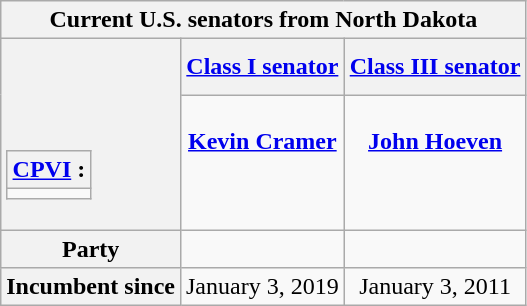<table class="wikitable floatright" style="text-align: center;">
<tr>
<th colspan=3>Current U.S. senators from North Dakota</th>
</tr>
<tr>
<th rowspan=2><br><br><br><table class="wikitable">
<tr>
<th><a href='#'>CPVI</a> :</th>
</tr>
<tr>
<td></td>
</tr>
</table>
</th>
<th><a href='#'>Class I senator</a></th>
<th><a href='#'>Class III senator</a></th>
</tr>
<tr style="vertical-align: top;">
<td><br><strong><a href='#'>Kevin Cramer</a></strong><br><br></td>
<td><br><strong><a href='#'>John Hoeven</a></strong><br><br></td>
</tr>
<tr>
<th>Party</th>
<td></td>
<td></td>
</tr>
<tr>
<th>Incumbent since</th>
<td>January 3, 2019</td>
<td>January 3, 2011</td>
</tr>
</table>
